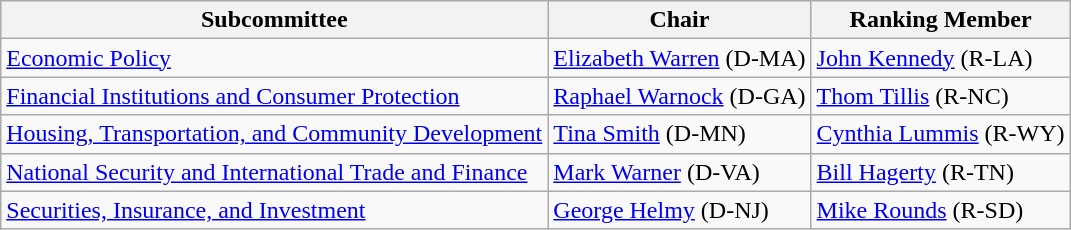<table class="wikitable">
<tr>
<th>Subcommittee</th>
<th>Chair</th>
<th>Ranking Member</th>
</tr>
<tr>
<td><a href='#'>Economic Policy</a></td>
<td><a href='#'>Elizabeth Warren</a> (D-MA)</td>
<td><a href='#'>John Kennedy</a> (R-LA)</td>
</tr>
<tr>
<td><a href='#'>Financial Institutions and Consumer Protection</a></td>
<td><a href='#'>Raphael Warnock</a> (D-GA)</td>
<td><a href='#'>Thom Tillis</a> (R-NC)</td>
</tr>
<tr>
<td><a href='#'>Housing, Transportation, and Community Development</a></td>
<td><a href='#'>Tina Smith</a> (D-MN)</td>
<td><a href='#'>Cynthia Lummis</a> (R-WY)</td>
</tr>
<tr>
<td><a href='#'>National Security and International Trade and Finance</a></td>
<td><a href='#'>Mark Warner</a> (D-VA)</td>
<td><a href='#'>Bill Hagerty</a> (R-TN)</td>
</tr>
<tr>
<td><a href='#'>Securities, Insurance, and Investment</a></td>
<td><a href='#'>George Helmy</a> (D-NJ)</td>
<td><a href='#'>Mike Rounds</a> (R-SD)</td>
</tr>
</table>
